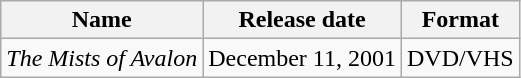<table class="wikitable">
<tr>
<th>Name</th>
<th>Release date</th>
<th>Format</th>
</tr>
<tr style="text-align:center;">
<td><em>The Mists of Avalon</em></td>
<td>December 11, 2001</td>
<td>DVD/VHS</td>
</tr>
</table>
